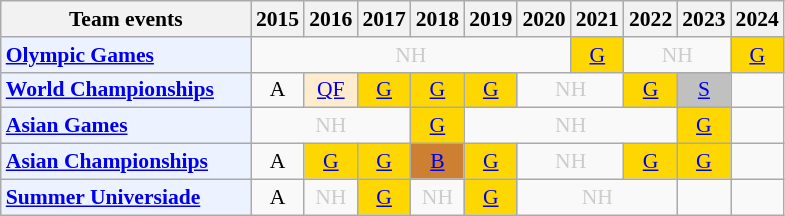<table style='font-size: 90%; text-align:center;' class='wikitable'>
<tr>
<th style="width:160px;" class=unsortable>Team events</th>
<th>2015</th>
<th>2016</th>
<th>2017</th>
<th>2018</th>
<th>2019</th>
<th>2020</th>
<th>2021</th>
<th>2022</th>
<th>2023</th>
<th>2024</th>
</tr>
<tr>
<td bgcolor="#ECF2FF"; align="left"><strong><a href='#'>Olympic Games</a></strong></td>
<td colspan="6" style=color:#ccc>NH</td>
<td bgcolor=gold><a href='#'>G</a></td>
<td colspan="2" style=color:#ccc>NH</td>
<td bgcolor=gold><a href='#'>G</a></td>
</tr>
<tr>
<td bgcolor="#ECF2FF"; align="left"><strong><a href='#'>World Championships</a></strong></td>
<td>A</td>
<td bgcolor=FFEBCD><a href='#'>QF</a></td>
<td bgcolor=gold><a href='#'>G</a></td>
<td bgcolor=gold><a href='#'>G</a></td>
<td bgcolor=gold><a href='#'>G</a></td>
<td colspan="2" style=color:#ccc>NH</td>
<td bgcolor=gold><a href='#'>G</a></td>
<td bgcolor=silver><a href='#'>S</a></td>
<td></td>
</tr>
<tr>
<td bgcolor="#ECF2FF"; align="left"><strong><a href='#'>Asian Games</a></strong></td>
<td colspan="3" style=color:#ccc>NH</td>
<td bgcolor=gold><a href='#'>G</a></td>
<td colspan="4" style=color:#ccc>NH</td>
<td bgcolor=gold><a href='#'>G</a></td>
<td></td>
</tr>
<tr>
<td bgcolor="#ECF2FF"; align="left"><strong><a href='#'>Asian Championships</a></strong></td>
<td>A</td>
<td bgcolor=gold><a href='#'>G</a></td>
<td bgcolor=gold><a href='#'>G</a></td>
<td bgcolor=CD7F32><a href='#'>B</a></td>
<td bgcolor=gold><a href='#'>G</a></td>
<td colspan="2" style=color:#ccc>NH</td>
<td bgcolor=gold><a href='#'>G</a></td>
<td bgcolor=gold><a href='#'>G</a></td>
<td></td>
</tr>
<tr>
<td bgcolor="#ECF2FF"; align="left"><strong><a href='#'>Summer Universiade</a></strong></td>
<td>A</td>
<td style=color:#ccc>NH</td>
<td bgcolor=gold><a href='#'>G</a></td>
<td style=color:#ccc>NH</td>
<td bgcolor=gold><a href='#'>G</a></td>
<td colspan="3" style=color:#ccc>NH</td>
<td></td>
<td></td>
</tr>
</table>
